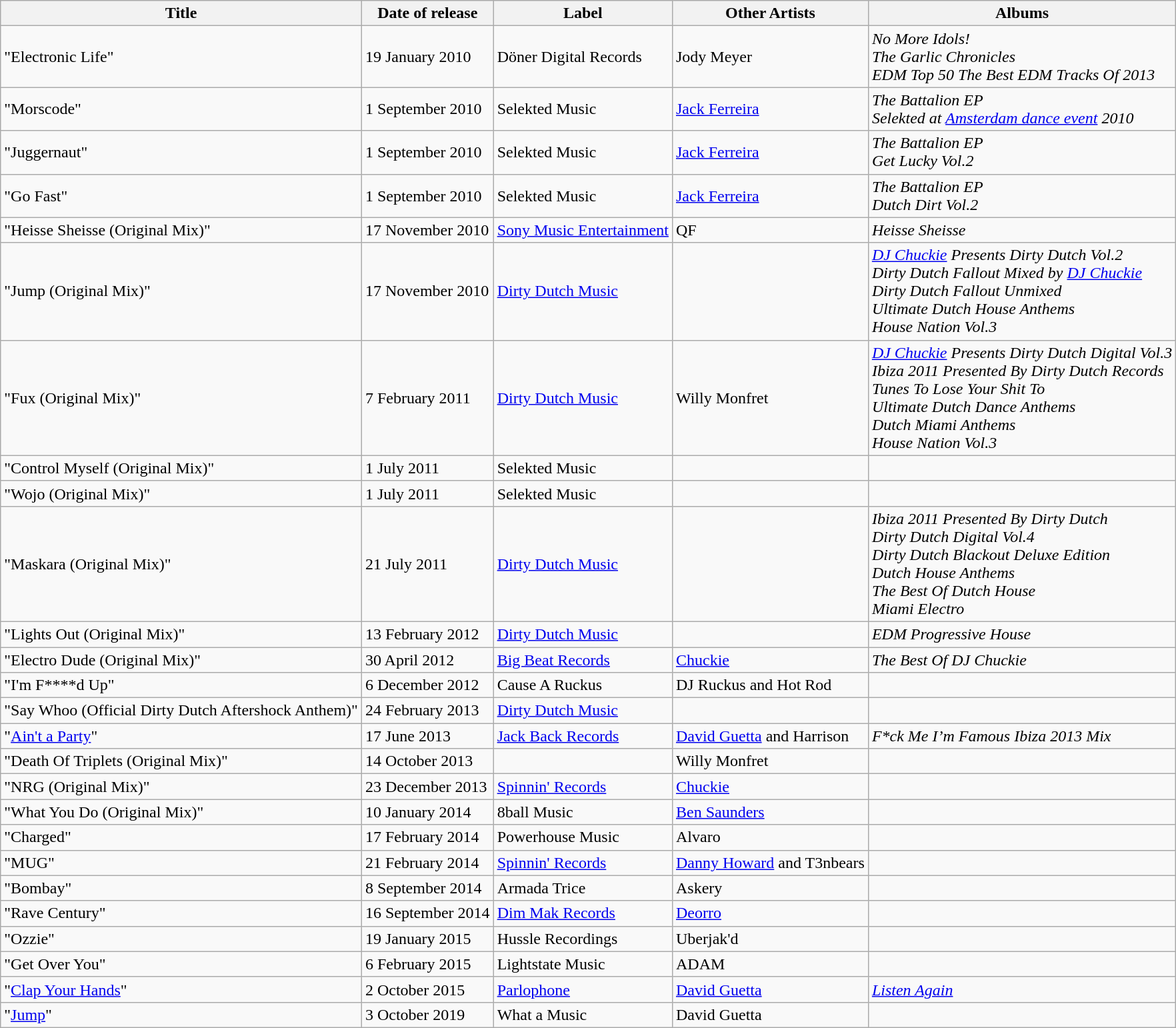<table class="wikitable">
<tr>
<th>Title</th>
<th>Date of release</th>
<th>Label</th>
<th>Other Artists</th>
<th>Albums</th>
</tr>
<tr>
<td>"Electronic Life"</td>
<td>19 January 2010</td>
<td>Döner Digital Records</td>
<td>Jody Meyer</td>
<td><em>No More Idols!</em><br><em>The Garlic Chronicles</em><br><em>EDM Top 50 The Best EDM Tracks Of 2013</em></td>
</tr>
<tr>
<td>"Morscode"</td>
<td>1 September 2010</td>
<td>Selekted Music</td>
<td><a href='#'>Jack Ferreira</a></td>
<td><em>The Battalion EP</em><br><em>Selekted at <a href='#'>Amsterdam dance event</a> 2010</em></td>
</tr>
<tr>
<td>"Juggernaut"</td>
<td>1 September 2010</td>
<td>Selekted Music</td>
<td><a href='#'>Jack Ferreira</a></td>
<td><em>The Battalion EP</em><br><em>Get Lucky Vol.2</em></td>
</tr>
<tr>
<td>"Go Fast"</td>
<td>1 September 2010</td>
<td>Selekted Music</td>
<td><a href='#'>Jack Ferreira</a></td>
<td><em>The Battalion EP</em><br><em>Dutch Dirt Vol.2</em></td>
</tr>
<tr>
<td>"Heisse Sheisse (Original Mix)"</td>
<td>17 November 2010</td>
<td><a href='#'>Sony Music Entertainment</a></td>
<td>QF</td>
<td><em>Heisse Sheisse</em></td>
</tr>
<tr>
<td>"Jump (Original Mix)"</td>
<td>17 November 2010</td>
<td><a href='#'>Dirty Dutch Music</a></td>
<td></td>
<td><em><a href='#'>DJ Chuckie</a> Presents Dirty Dutch Vol.2</em><br><em>Dirty Dutch Fallout Mixed by <a href='#'>DJ Chuckie</a></em><br><em>Dirty Dutch Fallout Unmixed</em><br><em>Ultimate Dutch House Anthems</em><br><em>House Nation Vol.3</em></td>
</tr>
<tr>
<td>"Fux (Original Mix)"</td>
<td>7 February 2011</td>
<td><a href='#'>Dirty Dutch Music</a></td>
<td>Willy Monfret</td>
<td><em><a href='#'>DJ Chuckie</a> Presents Dirty Dutch Digital Vol.3</em><br><em>Ibiza 2011 Presented By Dirty Dutch Records</em><br><em>Tunes To Lose Your Shit To</em><br><em>Ultimate Dutch Dance Anthems</em><br><em>Dutch Miami Anthems</em><br><em>House Nation Vol.3</em></td>
</tr>
<tr>
<td>"Control Myself (Original Mix)"</td>
<td>1 July 2011</td>
<td>Selekted Music</td>
<td></td>
<td></td>
</tr>
<tr>
<td>"Wojo (Original Mix)"</td>
<td>1 July 2011</td>
<td>Selekted Music</td>
<td></td>
<td></td>
</tr>
<tr>
<td>"Maskara (Original Mix)"</td>
<td>21 July 2011</td>
<td><a href='#'>Dirty Dutch Music</a></td>
<td></td>
<td><em>Ibiza 2011 Presented By Dirty Dutch</em><br><em>Dirty Dutch Digital Vol.4</em><br><em>Dirty Dutch Blackout Deluxe Edition</em><br><em>Dutch House Anthems</em><br><em>The Best Of Dutch House</em><br><em>Miami Electro</em></td>
</tr>
<tr>
<td>"Lights Out (Original Mix)"</td>
<td>13 February 2012</td>
<td><a href='#'>Dirty Dutch Music</a></td>
<td></td>
<td><em>EDM Progressive House</em></td>
</tr>
<tr>
<td>"Electro Dude (Original Mix)"</td>
<td>30 April 2012</td>
<td><a href='#'>Big Beat Records</a></td>
<td><a href='#'>Chuckie</a></td>
<td><em>The Best Of DJ Chuckie</em></td>
</tr>
<tr>
<td>"I'm F****d Up"</td>
<td>6 December 2012</td>
<td>Cause A Ruckus</td>
<td>DJ Ruckus and Hot Rod</td>
<td></td>
</tr>
<tr>
<td>"Say Whoo (Official Dirty Dutch Aftershock Anthem)"</td>
<td>24 February 2013</td>
<td><a href='#'>Dirty Dutch Music</a></td>
<td></td>
<td></td>
</tr>
<tr>
<td>"<a href='#'>Ain't a Party</a>"</td>
<td>17 June 2013</td>
<td><a href='#'>Jack Back Records</a></td>
<td><a href='#'>David Guetta</a> and Harrison</td>
<td><em>F*ck Me I’m Famous Ibiza 2013 Mix</em></td>
</tr>
<tr>
<td>"Death Of Triplets (Original Mix)"</td>
<td>14 October 2013</td>
<td></td>
<td>Willy Monfret</td>
<td></td>
</tr>
<tr>
<td>"NRG (Original Mix)"</td>
<td>23 December 2013</td>
<td><a href='#'>Spinnin' Records</a></td>
<td><a href='#'>Chuckie</a></td>
<td></td>
</tr>
<tr>
<td>"What You Do (Original Mix)"</td>
<td>10 January 2014</td>
<td>8ball Music</td>
<td><a href='#'>Ben Saunders</a></td>
<td></td>
</tr>
<tr>
<td>"Charged"</td>
<td>17 February 2014</td>
<td>Powerhouse Music</td>
<td>Alvaro</td>
<td></td>
</tr>
<tr>
<td>"MUG"</td>
<td>21 February 2014</td>
<td><a href='#'>Spinnin' Records</a></td>
<td><a href='#'>Danny Howard</a> and T3nbears</td>
<td></td>
</tr>
<tr>
<td>"Bombay"</td>
<td>8 September 2014</td>
<td>Armada Trice</td>
<td>Askery</td>
<td></td>
</tr>
<tr>
<td>"Rave Century"</td>
<td>16 September 2014</td>
<td><a href='#'>Dim Mak Records</a></td>
<td><a href='#'>Deorro</a></td>
<td></td>
</tr>
<tr>
<td>"Ozzie"</td>
<td>19 January 2015</td>
<td>Hussle Recordings</td>
<td>Uberjak'd</td>
<td></td>
</tr>
<tr>
<td>"Get Over You"</td>
<td>6 February 2015</td>
<td>Lightstate Music</td>
<td>ADAM</td>
<td></td>
</tr>
<tr>
<td>"<a href='#'>Clap Your Hands</a>"</td>
<td>2 October 2015</td>
<td><a href='#'>Parlophone</a></td>
<td><a href='#'>David Guetta</a></td>
<td><em><a href='#'>Listen Again</a></em></td>
</tr>
<tr>
<td>"<a href='#'>Jump</a>"</td>
<td>3 October 2019</td>
<td>What a Music</td>
<td>David Guetta</td>
<td></td>
</tr>
</table>
